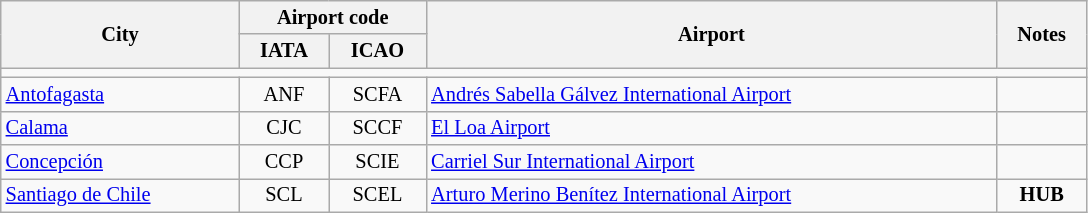<table class="wikitable" style="font-size: 85%" width="725" align=center>
<tr>
<th rowspan="2">City</th>
<th colspan="2">Airport code</th>
<th rowspan="2">Airport</th>
<th rowspan="2">Notes</th>
</tr>
<tr>
<th>IATA</th>
<th>ICAO</th>
</tr>
<tr>
<td colspan="5"></td>
</tr>
<tr>
<td><a href='#'>Antofagasta</a></td>
<td align=center>ANF</td>
<td align=center>SCFA</td>
<td><a href='#'>Andrés Sabella Gálvez International Airport</a></td>
<td align=center></td>
</tr>
<tr>
<td><a href='#'>Calama</a></td>
<td align=center>CJC</td>
<td align=center>SCCF</td>
<td><a href='#'>El Loa Airport</a></td>
<td align=center></td>
</tr>
<tr>
<td><a href='#'>Concepción</a></td>
<td align=center>CCP</td>
<td align=center>SCIE</td>
<td><a href='#'>Carriel Sur International Airport</a></td>
<td align=center></td>
</tr>
<tr>
<td><a href='#'>Santiago de Chile</a></td>
<td align=center>SCL</td>
<td align=center>SCEL</td>
<td><a href='#'>Arturo Merino Benítez International Airport</a></td>
<td align=center><strong>HUB</strong></td>
</tr>
</table>
